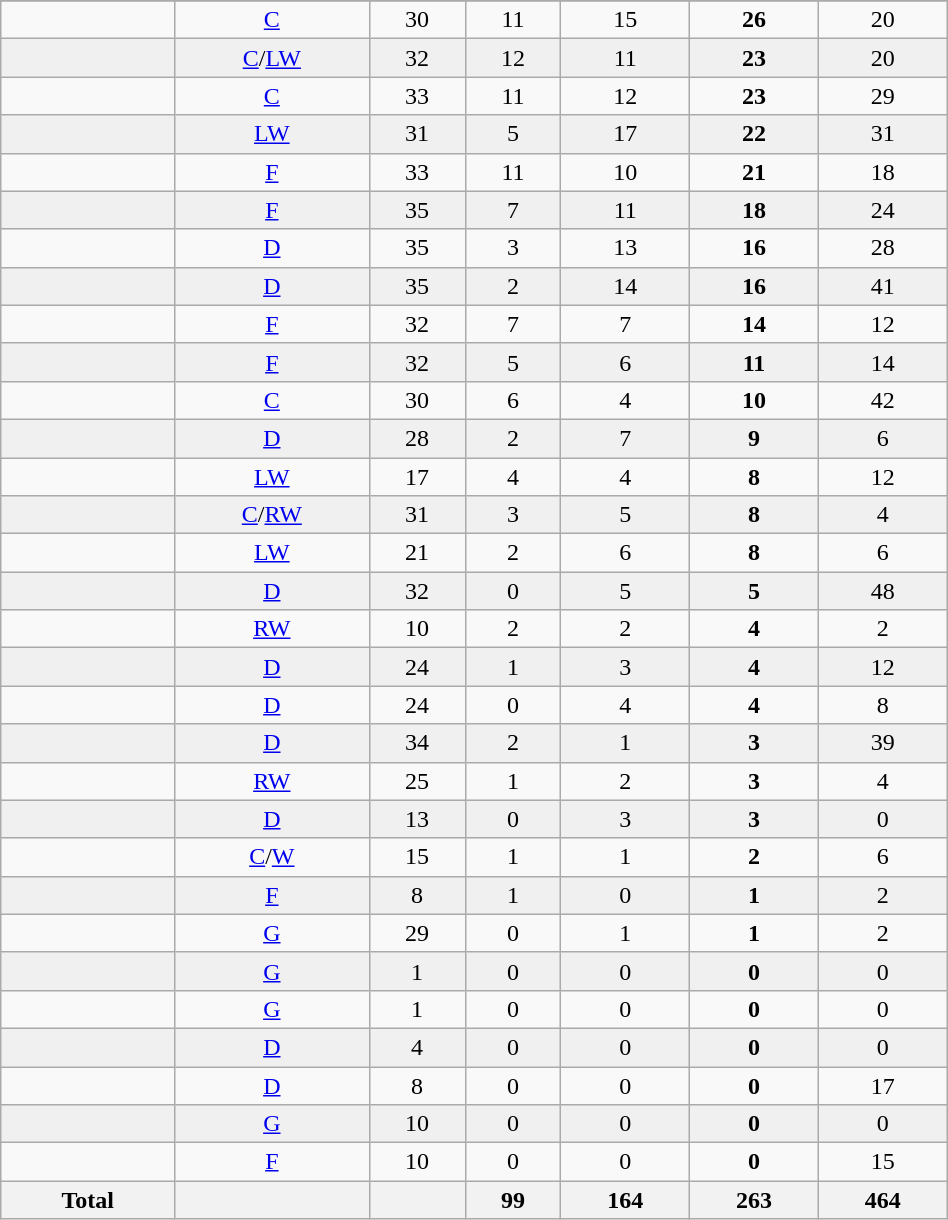<table class="wikitable sortable" width ="50%">
<tr align="center">
</tr>
<tr align="center" bgcolor="">
<td></td>
<td><a href='#'>C</a></td>
<td>30</td>
<td>11</td>
<td>15</td>
<td><strong>26</strong></td>
<td>20</td>
</tr>
<tr align="center" bgcolor="f0f0f0">
<td></td>
<td><a href='#'>C</a>/<a href='#'>LW</a></td>
<td>32</td>
<td>12</td>
<td>11</td>
<td><strong>23</strong></td>
<td>20</td>
</tr>
<tr align="center" bgcolor="">
<td></td>
<td><a href='#'>C</a></td>
<td>33</td>
<td>11</td>
<td>12</td>
<td><strong>23</strong></td>
<td>29</td>
</tr>
<tr align="center" bgcolor="f0f0f0">
<td></td>
<td><a href='#'>LW</a></td>
<td>31</td>
<td>5</td>
<td>17</td>
<td><strong>22</strong></td>
<td>31</td>
</tr>
<tr align="center" bgcolor="">
<td></td>
<td><a href='#'>F</a></td>
<td>33</td>
<td>11</td>
<td>10</td>
<td><strong>21</strong></td>
<td>18</td>
</tr>
<tr align="center" bgcolor="f0f0f0">
<td></td>
<td><a href='#'>F</a></td>
<td>35</td>
<td>7</td>
<td>11</td>
<td><strong>18</strong></td>
<td>24</td>
</tr>
<tr align="center" bgcolor="">
<td></td>
<td><a href='#'>D</a></td>
<td>35</td>
<td>3</td>
<td>13</td>
<td><strong>16</strong></td>
<td>28</td>
</tr>
<tr align="center" bgcolor="f0f0f0">
<td></td>
<td><a href='#'>D</a></td>
<td>35</td>
<td>2</td>
<td>14</td>
<td><strong>16</strong></td>
<td>41</td>
</tr>
<tr align="center" bgcolor="">
<td></td>
<td><a href='#'>F</a></td>
<td>32</td>
<td>7</td>
<td>7</td>
<td><strong>14</strong></td>
<td>12</td>
</tr>
<tr align="center" bgcolor="f0f0f0">
<td></td>
<td><a href='#'>F</a></td>
<td>32</td>
<td>5</td>
<td>6</td>
<td><strong>11</strong></td>
<td>14</td>
</tr>
<tr align="center" bgcolor="">
<td></td>
<td><a href='#'>C</a></td>
<td>30</td>
<td>6</td>
<td>4</td>
<td><strong>10</strong></td>
<td>42</td>
</tr>
<tr align="center" bgcolor="f0f0f0">
<td></td>
<td><a href='#'>D</a></td>
<td>28</td>
<td>2</td>
<td>7</td>
<td><strong>9</strong></td>
<td>6</td>
</tr>
<tr align="center" bgcolor="">
<td></td>
<td><a href='#'>LW</a></td>
<td>17</td>
<td>4</td>
<td>4</td>
<td><strong>8</strong></td>
<td>12</td>
</tr>
<tr align="center" bgcolor="f0f0f0">
<td></td>
<td><a href='#'>C</a>/<a href='#'>RW</a></td>
<td>31</td>
<td>3</td>
<td>5</td>
<td><strong>8</strong></td>
<td>4</td>
</tr>
<tr align="center" bgcolor="">
<td></td>
<td><a href='#'>LW</a></td>
<td>21</td>
<td>2</td>
<td>6</td>
<td><strong>8</strong></td>
<td>6</td>
</tr>
<tr align="center" bgcolor="f0f0f0">
<td></td>
<td><a href='#'>D</a></td>
<td>32</td>
<td>0</td>
<td>5</td>
<td><strong>5</strong></td>
<td>48</td>
</tr>
<tr align="center" bgcolor="">
<td></td>
<td><a href='#'>RW</a></td>
<td>10</td>
<td>2</td>
<td>2</td>
<td><strong>4</strong></td>
<td>2</td>
</tr>
<tr align="center" bgcolor="f0f0f0">
<td></td>
<td><a href='#'>D</a></td>
<td>24</td>
<td>1</td>
<td>3</td>
<td><strong>4</strong></td>
<td>12</td>
</tr>
<tr align="center" bgcolor="">
<td></td>
<td><a href='#'>D</a></td>
<td>24</td>
<td>0</td>
<td>4</td>
<td><strong>4</strong></td>
<td>8</td>
</tr>
<tr align="center" bgcolor="f0f0f0">
<td></td>
<td><a href='#'>D</a></td>
<td>34</td>
<td>2</td>
<td>1</td>
<td><strong>3</strong></td>
<td>39</td>
</tr>
<tr align="center" bgcolor="">
<td></td>
<td><a href='#'>RW</a></td>
<td>25</td>
<td>1</td>
<td>2</td>
<td><strong>3</strong></td>
<td>4</td>
</tr>
<tr align="center" bgcolor="f0f0f0">
<td></td>
<td><a href='#'>D</a></td>
<td>13</td>
<td>0</td>
<td>3</td>
<td><strong>3</strong></td>
<td>0</td>
</tr>
<tr align="center" bgcolor="">
<td></td>
<td><a href='#'>C</a>/<a href='#'>W</a></td>
<td>15</td>
<td>1</td>
<td>1</td>
<td><strong>2</strong></td>
<td>6</td>
</tr>
<tr align="center" bgcolor="f0f0f0">
<td></td>
<td><a href='#'>F</a></td>
<td>8</td>
<td>1</td>
<td>0</td>
<td><strong>1</strong></td>
<td>2</td>
</tr>
<tr align="center" bgcolor="">
<td></td>
<td><a href='#'>G</a></td>
<td>29</td>
<td>0</td>
<td>1</td>
<td><strong>1</strong></td>
<td>2</td>
</tr>
<tr align="center" bgcolor="f0f0f0">
<td></td>
<td><a href='#'>G</a></td>
<td>1</td>
<td>0</td>
<td>0</td>
<td><strong>0</strong></td>
<td>0</td>
</tr>
<tr align="center" bgcolor="">
<td></td>
<td><a href='#'>G</a></td>
<td>1</td>
<td>0</td>
<td>0</td>
<td><strong>0</strong></td>
<td>0</td>
</tr>
<tr align="center" bgcolor="f0f0f0">
<td></td>
<td><a href='#'>D</a></td>
<td>4</td>
<td>0</td>
<td>0</td>
<td><strong>0</strong></td>
<td>0</td>
</tr>
<tr align="center" bgcolor="">
<td></td>
<td><a href='#'>D</a></td>
<td>8</td>
<td>0</td>
<td>0</td>
<td><strong>0</strong></td>
<td>17</td>
</tr>
<tr align="center" bgcolor="f0f0f0">
<td></td>
<td><a href='#'>G</a></td>
<td>10</td>
<td>0</td>
<td>0</td>
<td><strong>0</strong></td>
<td>0</td>
</tr>
<tr align="center" bgcolor="">
<td></td>
<td><a href='#'>F</a></td>
<td>10</td>
<td>0</td>
<td>0</td>
<td><strong>0</strong></td>
<td>15</td>
</tr>
<tr>
<th>Total</th>
<th></th>
<th></th>
<th>99</th>
<th>164</th>
<th>263</th>
<th>464</th>
</tr>
</table>
